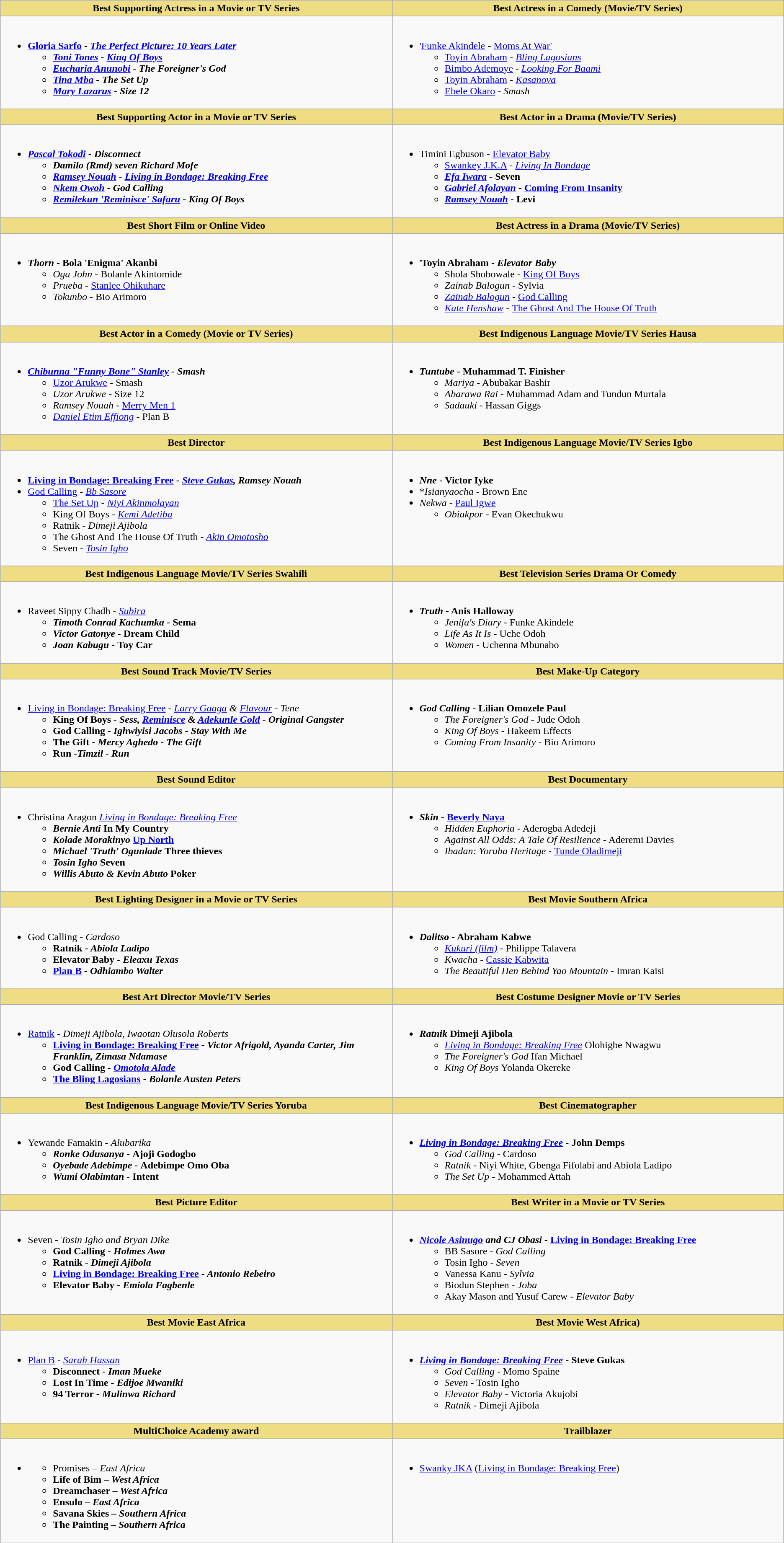<table class="wikitable">
<tr>
<th style="background:#EEDD82; width:50%">Best Supporting Actress in a Movie or TV Series</th>
<th style="background:#EEDD82; width:50%">Best Actress in a Comedy (Movie/TV Series)</th>
</tr>
<tr>
<td valign="top"><br><ul><li><strong><a href='#'>Gloria Sarfo</a> - <em><a href='#'>The Perfect Picture: 10 Years Later</a><strong><em><ul><li><a href='#'>Toni Tones</a> - </em><a href='#'>King Of Boys</a><em></li><li><a href='#'>Eucharia Anunobi</a> - </em>The Foreigner's God<em></li><li><a href='#'>Tina Mba</a> - </em>The Set Up<em></li><li><a href='#'>Mary Lazarus</a> - </em>Size 12<em></li></ul></li></ul></td>
<td valign="top"><br><ul><li>'</strong><a href='#'>Funke Akindele</a> - </em><a href='#'>Moms At War'</a></em></strong><ul><li><a href='#'>Toyin Abraham</a> - <em><a href='#'>Bling Lagosians</a></em></li><li><a href='#'>Bimbo Ademoye</a> - <em><a href='#'>Looking For Baami</a></em></li><li><a href='#'>Toyin Abraham</a> - <em><a href='#'>Kasanova</a></em></li><li><a href='#'>Ebele Okaro</a> - <em>Smash</em></li></ul></li></ul></td>
</tr>
<tr>
<th style="background:#EEDD82; width:50%">Best Supporting Actor in a Movie or TV Series</th>
<th style="background:#EEDD82; width:50%">Best Actor in a Drama (Movie/TV Series)</th>
</tr>
<tr>
<td valign="top"><br><ul><li><strong><em><a href='#'>Pascal Tokodi</a> - <em>Disconnect<strong><ul><li>Damilo (Rmd) seven </em>Richard Mofe<em></li><li><a href='#'>Ramsey Nouah</a> - </em><a href='#'>Living in Bondage: Breaking Free</a><em></li><li><a href='#'>Nkem Owoh</a> - </em>God Calling<em></li><li><a href='#'>Remilekun 'Reminisce' Safaru</a> - </em>King Of Boys<em></li></ul></li></ul></td>
<td valign="top"><br><ul><li></em></strong>Timini Egbuson - </em><a href='#'>Elevator Baby</a></strong><ul><li><a href='#'>Swankey J.K.A</a> - <em><a href='#'>Living In Bondage</a><strong></li><li><a href='#'>Efa Iwara</a> - </em>Seven<em></li><li><a href='#'>Gabriel Afolayan</a> - </em><a href='#'>Coming From Insanity</a><em></li><li><a href='#'>Ramsey Nouah</a> - </em>Levi<em></li></ul></li></ul></td>
</tr>
<tr>
<th style="background:#EEDD82; width:50%">Best Short Film or Online Video</th>
<th style="background:#EEDD82; width:50%">Best Actress in a Drama (Movie/TV Series)</th>
</tr>
<tr>
<td valign="top"><br><ul><li><strong><em>Thorn</em> - Bola 'Enigma' Akanbi</strong><ul><li><em>Oga John</em> - Bolanle Akintomide</li><li><em>Prueba</em> - <a href='#'>Stanlee Ohikuhare</a></li><li><em>Tokunbo</em> - Bio Arimoro</li></ul></li></ul></td>
<td valign="top"><br><ul><li>'<strong>Toyin Abraham - <em>Elevator Baby</em></strong><ul><li>Shola Shobowale - </em><a href='#'>King Of Boys</a><em></li><li>Zainab Balogun - </em>Sylvia<em></li><li><a href='#'>Zainab Balogun</a> - </em><a href='#'>God Calling</a><em></li><li><a href='#'>Kate Henshaw</a> - </em><a href='#'>The Ghost And The House Of Truth</a><em></li></ul></li></ul></td>
</tr>
<tr>
<th style="background:#EEDD82; width:50%">Best Actor in a Comedy (Movie or TV Series)</th>
<th style="background:#EEDD82; width:50%">Best Indigenous Language Movie/TV Series Hausa</th>
</tr>
<tr>
<td valign="top"><br><ul><li><strong><em><a href='#'>Chibunna "Funny Bone" Stanley</a> - Smash</em></strong><ul><li><a href='#'>Uzor Arukwe</a> - </em>Smash<em></li><li>Uzor Arukwe - </em>Size 12<em></li><li>Ramsey Nouah - </em><a href='#'>Merry Men 1</a><em></li><li><a href='#'>Daniel Etim Effiong</a> - </em>Plan B<em></li></ul></li></ul></td>
<td valign="top"><br><ul><li><strong><em>Tuntube</em> - Muhammad T. Finisher</strong><ul><li><em>Mariya</em> - Abubakar Bashir</li><li><em>Abarawa Rai</em> - Muhammad Adam and Tundun Murtala</li><li><em>Sadauki</em> - Hassan Giggs</li></ul></li></ul></td>
</tr>
<tr>
<th style="background:#EEDD82; width:50%">Best Director</th>
<th style="background:#EEDD82; width:50%">Best Indigenous Language Movie/TV Series Igbo</th>
</tr>
<tr>
<td valign="top"><br><ul><li><strong><a href='#'>Living in Bondage: Breaking Free</a><em> - <a href='#'>Steve Gukas</a>, Ramsey Nouah</em></strong></li><li></em><a href='#'>God Calling</a><em> - <a href='#'>Bb Sasore</a><ul><li></em><a href='#'>The Set Up</a><em> - <a href='#'>Niyi Akinmolayan</a></li><li></em>King Of Boys<em> - <a href='#'>Kemi Adetiba</a></li><li></em>Ratnik<em> - Dimeji Ajibola</li><li></em>The Ghost And The House Of Truth<em> - <a href='#'>Akin Omotosho</a></li><li></em>Seven<em> - <a href='#'>Tosin Igho</a></li></ul></li></ul></td>
<td valign="top"><br><ul><li><strong><em>Nne</em> - Victor Iyke</strong></li><li>*<em>Isianyaocha</em> - Brown Ene</li><li><em>Nekwa</em> - <a href='#'>Paul Igwe</a><ul><li><em>Obiakpor</em> - Evan Okechukwu</li></ul></li></ul></td>
</tr>
<tr>
<th style="background:#EEDD82; width:50%">Best Indigenous Language Movie/TV Series Swahili</th>
<th style="background:#EEDD82; width:50%">Best Television Series Drama Or Comedy</th>
</tr>
<tr>
<td valign="top"><br><ul><li></em></strong>Raveet Sippy Chadh - <em><a href='#'>Subira</a><strong><ul><li>Timoth Conrad Kachumka - </em>Sema<em></li><li>Victor Gatonye - </em>Dream Child<em></li><li>Joan Kabugu - </em>Toy Car<em></li></ul></li></ul></td>
<td valign="top"><br><ul><li><strong><em>Truth</em> - Anis Halloway</strong><ul><li><em>Jenifa's Diary</em> - Funke Akindele</li><li><em>Life As It Is</em> - Uche Odoh</li><li><em>Women</em> - Uchenna Mbunabo</li></ul></li></ul></td>
</tr>
<tr>
<th style="background:#EEDD82; width:50%">Best Sound Track Movie/TV Series</th>
<th style="background:#EEDD82; width:50%">Best Make-Up Category</th>
</tr>
<tr>
<td valign="top"><br><ul><li></em></strong><a href='#'>Living in Bondage: Breaking Free</a><em> - <a href='#'>Larry Gaaga</a> & <a href='#'>Flavour</a> - Tene<strong><ul><li></em>King Of Boys<em> - Sess, <a href='#'>Reminisce</a> & <a href='#'>Adekunle Gold</a> - Original Gangster</li><li></em>God Calling<em> - Ighwiyisi Jacobs - Stay With Me</li><li></em>The Gift<em> - Mercy Aghedo - The Gift</li><li></em>Run<em> -Timzil - Run</li></ul></li></ul></td>
<td valign="top"><br><ul><li><strong><em>God Calling</em> - Lilian Omozele Paul</strong><ul><li><em>The Foreigner's God</em> - Jude Odoh</li><li><em>King Of Boys</em> - Hakeem Effects</li><li><em>Coming From Insanity</em> - Bio Arimoro</li></ul></li></ul></td>
</tr>
<tr>
<th style="background:#EEDD82; width:50%">Best Sound Editor</th>
<th style="background:#EEDD82; width:50%">Best Documentary</th>
</tr>
<tr>
<td valign="top"><br><ul><li></em></strong>Christina Aragon <em><a href='#'>Living in Bondage: Breaking Free</a><strong><ul><li>Bernie Anti </em>In My Country<em></li><li>Kolade Morakinyo </em><a href='#'>Up North</a><em></li><li>Michael 'Truth' Ogunlade </em>Three thieves<em></li><li>Tosin Igho </em>Seven<em></li><li>Willis Abuto & Kevin Abuto </em>Poker<em></li></ul></li></ul></td>
<td valign="top"><br><ul><li><strong><em>Skin</em> - <a href='#'>Beverly Naya</a></strong><ul><li><em>Hidden Euphoria</em> - Aderogba Adedeji</li><li><em>Against All Odds: A Tale Of Resilience</em> - Aderemi Davies</li><li><em>Ibadan: Yoruba Heritage</em> - <a href='#'>Tunde Oladimeji</a></li></ul></li></ul></td>
</tr>
<tr>
<th style="background:#EEDD82; width:50%">Best Lighting Designer in a Movie or TV Series</th>
<th style="background:#EEDD82; width:50%">Best Movie Southern Africa</th>
</tr>
<tr>
<td valign="top"><br><ul><li></em></strong>God Calling<em> - Cardoso<strong><ul><li></em>Ratnik<em> - Abiola Ladipo</li><li></em>Elevator Baby<em> - Eleaxu Texas</li><li></em><a href='#'>Plan B</a><em> - Odhiambo Walter</li></ul></li></ul></td>
<td valign="top"><br><ul><li><strong><em>Dalitso</em> - Abraham Kabwe</strong><ul><li><em><a href='#'>Kukuri (film)</a></em> - Philippe Talavera</li><li><em>Kwacha</em> - <a href='#'>Cassie Kabwita</a></li><li><em>The Beautiful Hen Behind Yao Mountain</em> - Imran Kaisi</li></ul></li></ul></td>
</tr>
<tr>
<th style="background:#EEDD82; width:50%">Best Art Director Movie/TV Series</th>
<th style="background:#EEDD82; width:50%">Best Costume Designer Movie or TV Series</th>
</tr>
<tr>
<td valign="top"><br><ul><li></em></strong><a href='#'>Ratnik</a><em> - Dimeji Ajibola, Iwaotan Olusola Roberts<strong><ul><li></em><a href='#'>Living in Bondage: Breaking Free</a><em> - Victor Afrigold, Ayanda Carter, Jim Franklin, Zimasa Ndamase</li><li></em>God Calling<em> - <a href='#'>Omotola Alade</a></li><li></em><a href='#'>The Bling Lagosians</a><em> - Bolanle Austen Peters</li></ul></li></ul></td>
<td valign="top"><br><ul><li><strong><em>Ratnik</em> Dimeji Ajibola</strong><ul><li><em><a href='#'>Living in Bondage: Breaking Free</a></em> Olohigbe Nwagwu</li><li><em>The Foreigner's God</em> Ifan Michael</li><li><em>King Of Boys</em> Yolanda Okereke</li></ul></li></ul></td>
</tr>
<tr>
<th style="background:#EEDD82; width:50%">Best Indigenous Language Movie/TV Series Yoruba</th>
<th style="background:#EEDD82; width:50%">Best Cinematographer</th>
</tr>
<tr>
<td valign="top"><br><ul><li></em></strong>Yewande Famakin - <em>Alubarika<strong><ul><li>Ronke Odusanya - </em>Ajoji Godogbo<em></li><li>Oyebade Adebimpe - </em>Adebimpe Omo Oba<em></li><li>Wumi Olabimtan - </em>Intent<em></li></ul></li></ul></td>
<td valign="top"><br><ul><li><strong><em><a href='#'>Living in Bondage: Breaking Free</a></em> - John Demps</strong><ul><li><em>God Calling</em> - Cardoso</li><li><em>Ratnik</em> - Niyi White, Gbenga Fifolabi and Abiola Ladipo</li><li><em>The Set Up</em> - Mohammed Attah</li></ul></li></ul></td>
</tr>
<tr>
<th style="background:#EEDD82; width:50%">Best Picture Editor</th>
<th style="background:#EEDD82; width:50%">Best Writer in a Movie or TV Series</th>
</tr>
<tr>
<td valign="top"><br><ul><li></em></strong>Seven<em> - Tosin Igho and Bryan Dike<strong><ul><li></em>God Calling<em> - Holmes Awa</li><li></em>Ratnik<em> - Dimeji Ajibola</li><li></em><a href='#'>Living in Bondage: Breaking Free</a><em> - Antonio Rebeiro</li><li></em>Elevator Baby<em> - Emiola Fagbenle</li></ul></li></ul></td>
<td valign="top"><br><ul><li><strong><em><a href='#'>Nicole Asinugo</a> and CJ Obasi - </em><a href='#'>Living in Bondage: Breaking Free</a></strong><ul><li>BB Sasore - <em>God Calling</em></li><li>Tosin Igho - <em>Seven</em></li><li>Vanessa Kanu - <em>Sylvia</em></li><li>Biodun Stephen - <em>Joba</em></li><li>Akay Mason and Yusuf Carew - <em>Elevator Baby</em></li></ul></li></ul></td>
</tr>
<tr>
<th style="background:#EEDD82; width:50%">Best Movie East Africa</th>
<th style="background:#EEDD82; width:50%">Best Movie West Africa)</th>
</tr>
<tr>
<td valign="top"><br><ul><li></em></strong><a href='#'>Plan B</a><em> - <a href='#'>Sarah Hassan</a><strong><ul><li></em>Disconnect<em> - Iman Mueke</li><li></em>Lost In Time<em> - Edijoe Mwaniki</li><li></em>94 Terror<em> - Mulinwa Richard</li></ul></li></ul></td>
<td valign="top"><br><ul><li><strong><em><a href='#'>Living in Bondage: Breaking Free</a></em> - Steve Gukas</strong><ul><li><em>God Calling</em> - Momo Spaine</li><li><em>Seven</em> - Tosin Igho</li><li><em>Elevator Baby</em> - Victoria Akujobi</li><li><em>Ratnik</em> - Dimeji Ajibola</li></ul></li></ul></td>
</tr>
<tr>
<th style="background:#EEDD82; width:50%">MultiChoice Academy award</th>
<th style="background:#EEDD82; width:50%">Trailblazer</th>
</tr>
<tr>
<td valign="top"><br><ul><li><ul><li></em></strong>Promises<em> – East Africa<strong></li><li></em>Life of Bim<em> – West Africa</li><li></em>Dreamchaser <em> – West Africa</li><li></em>Ensulo<em> – East Africa</li><li></em>Savana Skies<em> – Southern Africa</li><li></em>The Painting<em> – Southern Africa</li></ul></li></ul></td>
<td valign="top"><br><ul><li></strong><a href='#'>Swanky JKA</a>  (<a href='#'>Living in Bondage: Breaking Free</a>)<strong></li></ul></td>
</tr>
<tr>
</tr>
</table>
